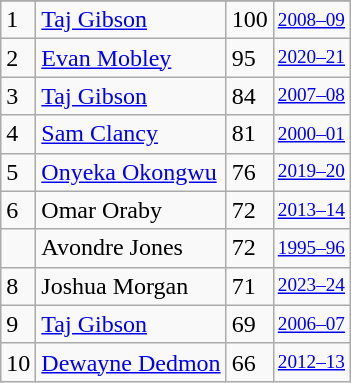<table class="wikitable">
<tr>
</tr>
<tr>
<td>1</td>
<td><a href='#'>Taj Gibson</a></td>
<td>100</td>
<td style="font-size:80%;"><a href='#'>2008–09</a></td>
</tr>
<tr>
<td>2</td>
<td><a href='#'>Evan Mobley</a></td>
<td>95</td>
<td style="font-size:80%;"><a href='#'>2020–21</a></td>
</tr>
<tr>
<td>3</td>
<td><a href='#'>Taj Gibson</a></td>
<td>84</td>
<td style="font-size:80%;"><a href='#'>2007–08</a></td>
</tr>
<tr>
<td>4</td>
<td><a href='#'>Sam Clancy</a></td>
<td>81</td>
<td style="font-size:80%;"><a href='#'>2000–01</a></td>
</tr>
<tr>
<td>5</td>
<td><a href='#'>Onyeka Okongwu</a></td>
<td>76</td>
<td style="font-size:80%;"><a href='#'>2019–20</a></td>
</tr>
<tr>
<td>6</td>
<td>Omar Oraby</td>
<td>72</td>
<td style="font-size:80%;"><a href='#'>2013–14</a></td>
</tr>
<tr>
<td></td>
<td>Avondre Jones</td>
<td>72</td>
<td style="font-size:80%;"><a href='#'>1995–96</a></td>
</tr>
<tr>
<td>8</td>
<td>Joshua Morgan</td>
<td>71</td>
<td style="font-size:80%;"><a href='#'>2023–24</a></td>
</tr>
<tr>
<td>9</td>
<td><a href='#'>Taj Gibson</a></td>
<td>69</td>
<td style="font-size:80%;"><a href='#'>2006–07</a></td>
</tr>
<tr>
<td>10</td>
<td><a href='#'>Dewayne Dedmon</a></td>
<td>66</td>
<td style="font-size:80%;"><a href='#'>2012–13</a></td>
</tr>
</table>
